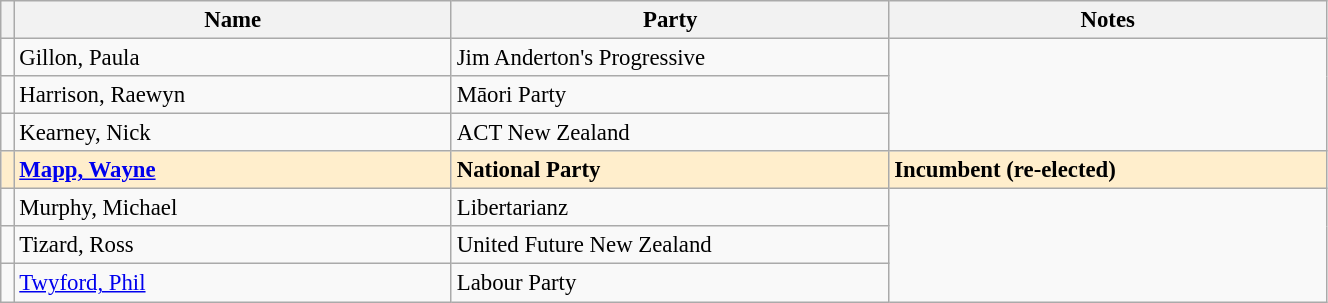<table class="wikitable" width="70%" style="font-size:95%;">
<tr>
<th width=1%></th>
<th width=33%>Name</th>
<th width=33%>Party</th>
<th width=33%>Notes</th>
</tr>
<tr -->
<td bgcolor=></td>
<td>Gillon, Paula</td>
<td>Jim Anderton's Progressive</td>
</tr>
<tr -->
<td bgcolor=></td>
<td>Harrison, Raewyn</td>
<td>Māori Party</td>
</tr>
<tr -->
<td bgcolor=></td>
<td>Kearney, Nick</td>
<td>ACT New Zealand</td>
</tr>
<tr ---- bgcolor=#FFEECC>
<td bgcolor=></td>
<td><strong><a href='#'>Mapp, Wayne</a></strong></td>
<td><strong>National Party</strong></td>
<td><strong>Incumbent (re-elected)</strong></td>
</tr>
<tr -->
<td bgcolor=></td>
<td>Murphy, Michael</td>
<td>Libertarianz</td>
</tr>
<tr -->
<td bgcolor=></td>
<td>Tizard, Ross</td>
<td>United Future New Zealand</td>
</tr>
<tr -->
<td bgcolor=></td>
<td><a href='#'>Twyford, Phil</a></td>
<td>Labour Party</td>
</tr>
</table>
